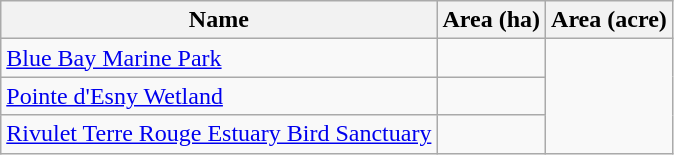<table class="wikitable sortable">
<tr>
<th scope="col" align=left>Name</th>
<th scope="col">Area (ha)</th>
<th scope="col">Area (acre)</th>
</tr>
<tr ---->
<td><a href='#'>Blue Bay Marine Park</a></td>
<td></td>
</tr>
<tr ---->
<td><a href='#'>Pointe d'Esny Wetland</a></td>
<td></td>
</tr>
<tr ---->
<td><a href='#'>Rivulet Terre Rouge Estuary Bird Sanctuary</a></td>
<td></td>
</tr>
</table>
